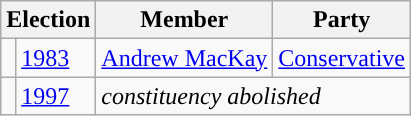<table class="wikitable">
<tr>
<th colspan="2">Election</th>
<th>Member</th>
<th>Party</th>
</tr>
<tr>
<td style="color:inherit;background-color: "></td>
<td><a href='#'>1983</a></td>
<td><a href='#'>Andrew MacKay</a></td>
<td><a href='#'>Conservative</a></td>
</tr>
<tr>
<td></td>
<td><a href='#'>1997</a></td>
<td colspan="2"><em>constituency abolished</em></td>
</tr>
</table>
